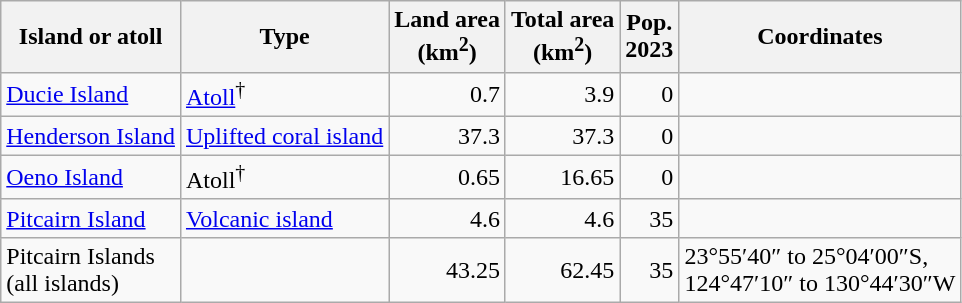<table class="wikitable">
<tr>
<th>Island or atoll</th>
<th>Type</th>
<th>Land area<br>(km<sup>2</sup>)</th>
<th>Total area<br>(km<sup>2</sup>)</th>
<th>Pop.<br>2023</th>
<th>Coordinates</th>
</tr>
<tr>
<td><a href='#'>Ducie Island</a></td>
<td><a href='#'>Atoll</a><sup>†</sup></td>
<td style="text-align:right">0.7</td>
<td style="text-align:right">3.9</td>
<td style="text-align:right">0</td>
<td></td>
</tr>
<tr>
<td><a href='#'>Henderson Island</a></td>
<td><a href='#'>Uplifted coral island</a></td>
<td style="text-align:right">37.3</td>
<td style="text-align:right">37.3</td>
<td style="text-align:right">0</td>
<td></td>
</tr>
<tr>
<td><a href='#'>Oeno Island</a></td>
<td>Atoll<sup>†</sup></td>
<td style="text-align:right">0.65</td>
<td style="text-align:right">16.65</td>
<td style="text-align:right">0</td>
<td></td>
</tr>
<tr>
<td><a href='#'>Pitcairn Island</a></td>
<td><a href='#'>Volcanic island</a></td>
<td style="text-align:right">4.6</td>
<td style="text-align:right">4.6</td>
<td style="text-align:right">35</td>
<td></td>
</tr>
<tr>
<td>Pitcairn Islands<br>(all islands)</td>
<td></td>
<td style="text-align:right">43.25</td>
<td style="text-align:right">62.45</td>
<td style="text-align:right">35</td>
<td>23°55′40″ to 25°04′00″S,<br>124°47′10″ to 130°44′30″W</td>
</tr>
</table>
